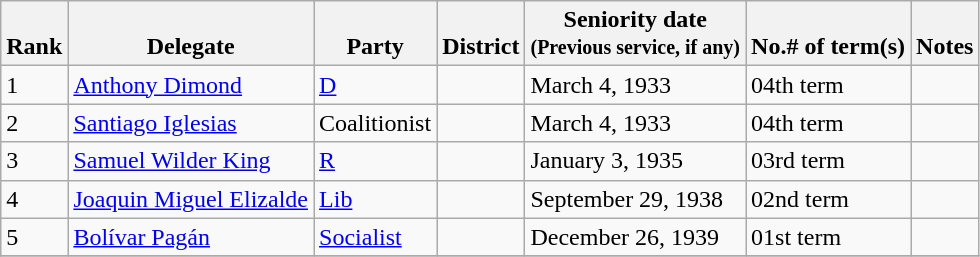<table class="wikitable sortable">
<tr valign=bottom>
<th>Rank</th>
<th>Delegate</th>
<th>Party</th>
<th>District</th>
<th>Seniority date<br><small>(Previous service, if any)</small><br></th>
<th>No.# of term(s)</th>
<th>Notes</th>
</tr>
<tr>
<td>1</td>
<td><a href='#'>Anthony Dimond</a></td>
<td><a href='#'>D</a></td>
<td></td>
<td>March 4, 1933</td>
<td>04th term</td>
<td></td>
</tr>
<tr>
<td>2</td>
<td><a href='#'>Santiago Iglesias</a></td>
<td>Coalitionist</td>
<td></td>
<td>March 4, 1933</td>
<td>04th term</td>
<td></td>
</tr>
<tr>
<td>3</td>
<td><a href='#'>Samuel Wilder King</a></td>
<td><a href='#'>R</a></td>
<td></td>
<td>January 3, 1935</td>
<td>03rd term</td>
<td></td>
</tr>
<tr>
<td>4</td>
<td><a href='#'>Joaquin Miguel Elizalde</a></td>
<td><a href='#'>Lib</a></td>
<td></td>
<td>September 29, 1938</td>
<td>02nd term</td>
<td></td>
</tr>
<tr>
<td>5</td>
<td><a href='#'>Bolívar Pagán</a></td>
<td><a href='#'>Socialist</a></td>
<td></td>
<td>December 26, 1939</td>
<td>01st term</td>
<td></td>
</tr>
<tr>
</tr>
</table>
